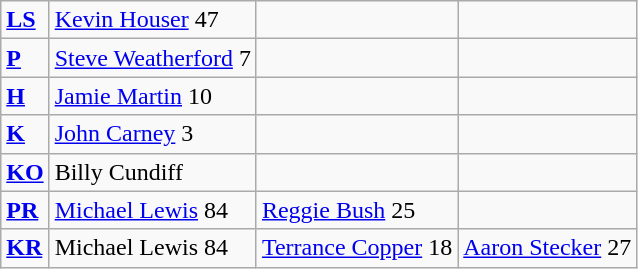<table class="wikitable">
<tr>
<td><strong><a href='#'>LS</a></strong></td>
<td><a href='#'>Kevin Houser</a> 47</td>
<td></td>
<td></td>
</tr>
<tr>
<td><strong><a href='#'>P</a></strong></td>
<td><a href='#'>Steve Weatherford</a> 7</td>
<td></td>
<td></td>
</tr>
<tr>
<td><strong><a href='#'>H</a></strong></td>
<td><a href='#'>Jamie Martin</a> 10</td>
<td></td>
<td></td>
</tr>
<tr>
<td><strong><a href='#'>K</a></strong></td>
<td><a href='#'>John Carney</a> 3</td>
<td></td>
<td></td>
</tr>
<tr>
<td><strong><a href='#'>KO</a></strong></td>
<td>Billy Cundiff</td>
<td></td>
</tr>
<tr>
<td><strong><a href='#'>PR</a></strong></td>
<td><a href='#'>Michael Lewis</a> 84</td>
<td><a href='#'>Reggie Bush</a> 25</td>
<td></td>
</tr>
<tr>
<td><strong><a href='#'>KR</a></strong></td>
<td>Michael Lewis 84</td>
<td><a href='#'>Terrance Copper</a> 18</td>
<td><a href='#'>Aaron Stecker</a> 27</td>
</tr>
</table>
